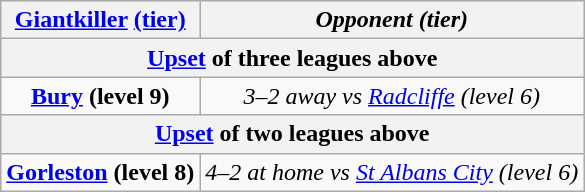<table class="wikitable" style="text-align:center;">
<tr>
<th scope="col"><a href='#'>Giantkiller</a> <a href='#'>(tier)</a></th>
<th scope="col"><em>Opponent (tier)</em></th>
</tr>
<tr>
<th colspan="2"><a href='#'>Upset</a> of three leagues above</th>
</tr>
<tr>
<td><strong> <a href='#'>Bury</a> (level 9)</strong></td>
<td><em>3–2 away vs <a href='#'>Radcliffe</a> (level 6)</em></td>
</tr>
<tr>
<th colspan="2"><a href='#'>Upset</a> of two leagues above</th>
</tr>
<tr>
<td><strong> <a href='#'>Gorleston</a> (level 8)</strong></td>
<td><em>4–2 at home vs <a href='#'>St Albans City</a> (level 6)</em></td>
</tr>
</table>
